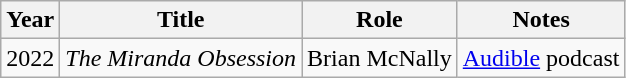<table class="wikitable sortable">
<tr>
<th>Year</th>
<th>Title</th>
<th>Role</th>
<th>Notes</th>
</tr>
<tr>
<td>2022</td>
<td><em>The Miranda Obsession</em></td>
<td>Brian McNally</td>
<td><a href='#'>Audible</a> podcast</td>
</tr>
</table>
